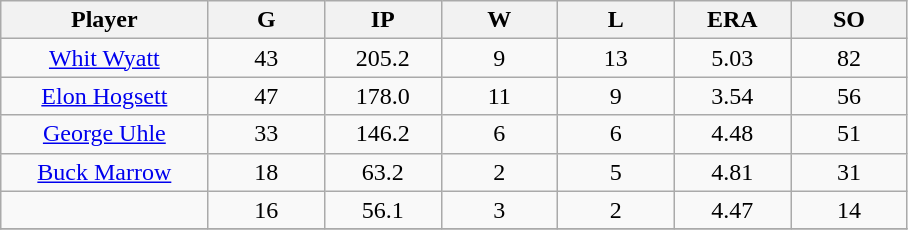<table class="wikitable sortable">
<tr>
<th bgcolor="#DDDDFF" width="16%">Player</th>
<th bgcolor="#DDDDFF" width="9%">G</th>
<th bgcolor="#DDDDFF" width="9%">IP</th>
<th bgcolor="#DDDDFF" width="9%">W</th>
<th bgcolor="#DDDDFF" width="9%">L</th>
<th bgcolor="#DDDDFF" width="9%">ERA</th>
<th bgcolor="#DDDDFF" width="9%">SO</th>
</tr>
<tr align="center">
<td><a href='#'>Whit Wyatt</a></td>
<td>43</td>
<td>205.2</td>
<td>9</td>
<td>13</td>
<td>5.03</td>
<td>82</td>
</tr>
<tr align="center">
<td><a href='#'>Elon Hogsett</a></td>
<td>47</td>
<td>178.0</td>
<td>11</td>
<td>9</td>
<td>3.54</td>
<td>56</td>
</tr>
<tr align="center">
<td><a href='#'>George Uhle</a></td>
<td>33</td>
<td>146.2</td>
<td>6</td>
<td>6</td>
<td>4.48</td>
<td>51</td>
</tr>
<tr align="center">
<td><a href='#'>Buck Marrow</a></td>
<td>18</td>
<td>63.2</td>
<td>2</td>
<td>5</td>
<td>4.81</td>
<td>31</td>
</tr>
<tr align="center">
<td></td>
<td>16</td>
<td>56.1</td>
<td>3</td>
<td>2</td>
<td>4.47</td>
<td>14</td>
</tr>
<tr align="center">
</tr>
</table>
